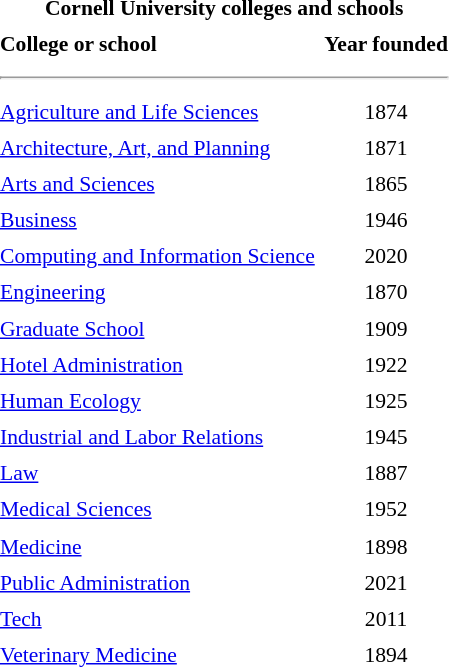<table class="toccolours" style="float:right; margin-left:1em; font-size:90%; line-height:1.4em; width:305px;">
<tr>
<th colspan="2" style="text-align: center;"><strong>Cornell University colleges and schools</strong></th>
</tr>
<tr>
<td><strong>College or school</strong></td>
<td style="text-align: center;"><strong>Year founded</strong></td>
</tr>
<tr>
<td colspan="2"><hr></td>
</tr>
<tr>
<td><a href='#'>Agriculture and Life Sciences</a></td>
<td style="text-align: center;">1874</td>
</tr>
<tr>
<td><a href='#'>Architecture, Art, and Planning</a></td>
<td style="text-align: center;">1871</td>
</tr>
<tr>
<td><a href='#'>Arts and Sciences</a></td>
<td style="text-align: center;">1865</td>
</tr>
<tr>
<td><a href='#'>Business</a></td>
<td style="text-align: center;">1946</td>
</tr>
<tr>
<td><a href='#'>Computing and Information Science</a></td>
<td style="text-align: center;">2020</td>
</tr>
<tr>
<td><a href='#'>Engineering</a></td>
<td style="text-align: center;">1870</td>
</tr>
<tr>
<td><a href='#'>Graduate School</a></td>
<td style="text-align: center;">1909</td>
</tr>
<tr>
<td><a href='#'>Hotel Administration</a></td>
<td style="text-align: center;">1922</td>
</tr>
<tr>
<td><a href='#'>Human Ecology</a></td>
<td style="text-align: center;">1925</td>
</tr>
<tr>
<td><a href='#'>Industrial and Labor Relations</a></td>
<td style="text-align: center;">1945</td>
</tr>
<tr>
<td><a href='#'>Law</a></td>
<td style="text-align: center;">1887</td>
</tr>
<tr>
<td><a href='#'>Medical Sciences</a></td>
<td style="text-align: center;">1952</td>
</tr>
<tr>
<td><a href='#'>Medicine</a></td>
<td style="text-align: center;">1898</td>
</tr>
<tr>
<td><a href='#'>Public Administration</a></td>
<td style="text-align: center;">2021</td>
</tr>
<tr>
<td><a href='#'>Tech</a></td>
<td style="text-align: center;">2011</td>
</tr>
<tr>
<td><a href='#'>Veterinary Medicine</a></td>
<td style="text-align: center;">1894</td>
</tr>
</table>
